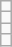<table class="wikitable">
<tr>
<td></td>
</tr>
<tr>
<td></td>
</tr>
<tr>
<td></td>
</tr>
<tr>
<td></td>
</tr>
</table>
